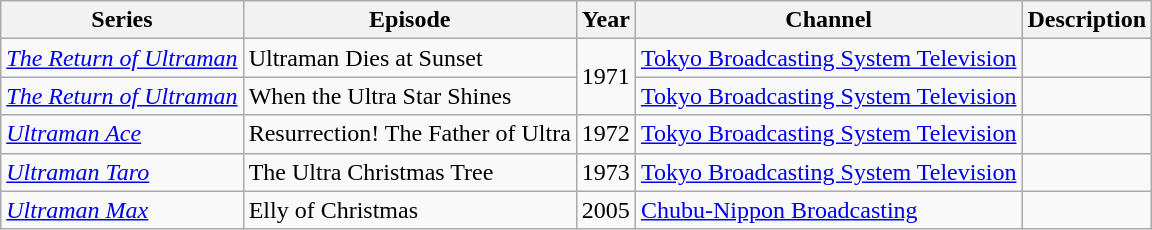<table class="wikitable sortable">
<tr>
<th>Series</th>
<th>Episode</th>
<th>Year</th>
<th>Channel</th>
<th>Description</th>
</tr>
<tr>
<td><em><a href='#'>The Return of Ultraman</a></em></td>
<td>Ultraman Dies at Sunset</td>
<td rowspan="2">1971</td>
<td><a href='#'>Tokyo Broadcasting System Television</a></td>
<td></td>
</tr>
<tr>
<td><em><a href='#'>The Return of Ultraman</a></em></td>
<td>When the Ultra Star Shines</td>
<td><a href='#'>Tokyo Broadcasting System Television</a></td>
<td></td>
</tr>
<tr>
<td><em><a href='#'>Ultraman Ace</a></em></td>
<td>Resurrection! The Father of Ultra</td>
<td>1972</td>
<td><a href='#'>Tokyo Broadcasting System Television</a></td>
<td></td>
</tr>
<tr>
<td><em><a href='#'>Ultraman Taro</a></em></td>
<td>The Ultra Christmas Tree</td>
<td>1973</td>
<td><a href='#'>Tokyo Broadcasting System Television</a></td>
<td></td>
</tr>
<tr>
<td><em><a href='#'>Ultraman Max</a></em></td>
<td>Elly of Christmas</td>
<td>2005</td>
<td><a href='#'>Chubu-Nippon Broadcasting</a></td>
<td></td>
</tr>
</table>
